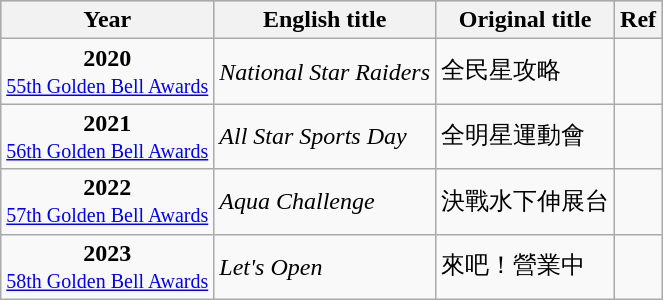<table class="wikitable sortable">
<tr style="background:#bebebe;">
<th>Year</th>
<th>English title</th>
<th>Original title</th>
<th>Ref</th>
</tr>
<tr>
<td style="text-align:center"><strong>2020</strong> <br> <small><a href='#'>55th Golden Bell Awards</a></small></td>
<td><em>National Star Raiders</em></td>
<td>全民星攻略</td>
<td></td>
</tr>
<tr>
<td style="text-align:center"><strong>2021</strong> <br> <small><a href='#'>56th Golden Bell Awards</a></small></td>
<td><em>All Star Sports Day </em></td>
<td>全明星運動會</td>
<td></td>
</tr>
<tr>
<td style="text-align:center"><strong>2022</strong> <br> <small><a href='#'>57th Golden Bell Awards</a></small></td>
<td><em>Aqua Challenge</em></td>
<td>決戰水下伸展台</td>
<td></td>
</tr>
<tr>
<td style="text-align:center"><strong>2023</strong> <br> <small><a href='#'>58th Golden Bell Awards</a></small></td>
<td><em>Let's Open</em></td>
<td>來吧！營業中</td>
<td></td>
</tr>
</table>
